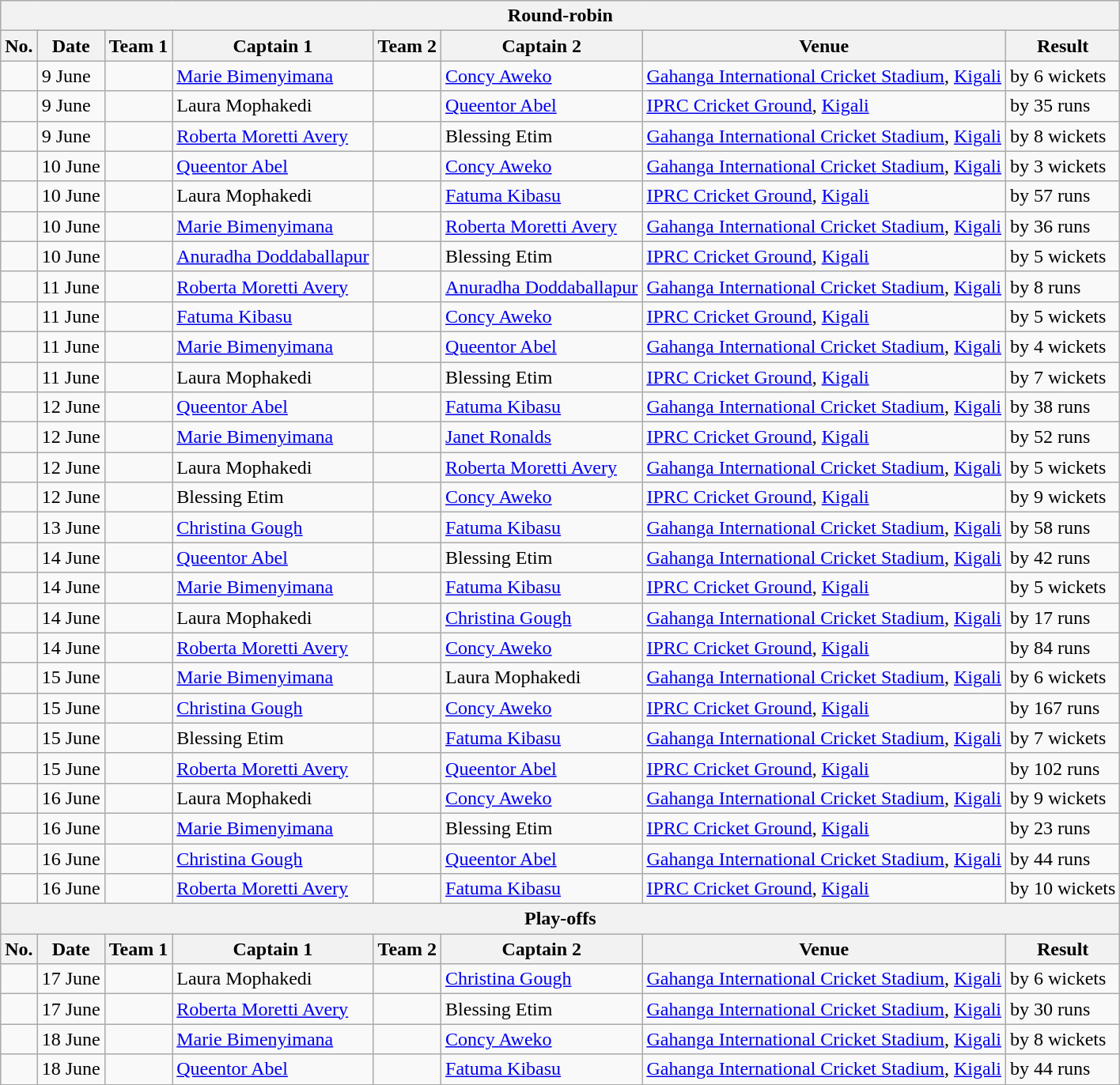<table class="wikitable">
<tr>
<th colspan="9">Round-robin</th>
</tr>
<tr>
<th>No.</th>
<th>Date</th>
<th>Team 1</th>
<th>Captain 1</th>
<th>Team 2</th>
<th>Captain 2</th>
<th>Venue</th>
<th>Result</th>
</tr>
<tr>
<td></td>
<td>9 June</td>
<td></td>
<td><a href='#'>Marie Bimenyimana</a></td>
<td></td>
<td><a href='#'>Concy Aweko</a></td>
<td><a href='#'>Gahanga International Cricket Stadium</a>, <a href='#'>Kigali</a></td>
<td> by 6 wickets</td>
</tr>
<tr>
<td></td>
<td>9 June</td>
<td></td>
<td>Laura Mophakedi</td>
<td></td>
<td><a href='#'>Queentor Abel</a></td>
<td><a href='#'>IPRC Cricket Ground</a>, <a href='#'>Kigali</a></td>
<td> by 35 runs</td>
</tr>
<tr>
<td></td>
<td>9 June</td>
<td></td>
<td><a href='#'>Roberta Moretti Avery</a></td>
<td></td>
<td>Blessing Etim</td>
<td><a href='#'>Gahanga International Cricket Stadium</a>, <a href='#'>Kigali</a></td>
<td> by 8 wickets</td>
</tr>
<tr>
<td></td>
<td>10 June</td>
<td></td>
<td><a href='#'>Queentor Abel</a></td>
<td></td>
<td><a href='#'>Concy Aweko</a></td>
<td><a href='#'>Gahanga International Cricket Stadium</a>, <a href='#'>Kigali</a></td>
<td> by 3 wickets</td>
</tr>
<tr>
<td></td>
<td>10 June</td>
<td></td>
<td>Laura Mophakedi</td>
<td></td>
<td><a href='#'>Fatuma Kibasu</a></td>
<td><a href='#'>IPRC Cricket Ground</a>, <a href='#'>Kigali</a></td>
<td> by 57 runs</td>
</tr>
<tr>
<td></td>
<td>10 June</td>
<td></td>
<td><a href='#'>Marie Bimenyimana</a></td>
<td></td>
<td><a href='#'>Roberta Moretti Avery</a></td>
<td><a href='#'>Gahanga International Cricket Stadium</a>, <a href='#'>Kigali</a></td>
<td> by 36 runs</td>
</tr>
<tr>
<td></td>
<td>10 June</td>
<td></td>
<td><a href='#'>Anuradha Doddaballapur</a></td>
<td></td>
<td>Blessing Etim</td>
<td><a href='#'>IPRC Cricket Ground</a>, <a href='#'>Kigali</a></td>
<td> by 5 wickets</td>
</tr>
<tr>
<td></td>
<td>11 June</td>
<td></td>
<td><a href='#'>Roberta Moretti Avery</a></td>
<td></td>
<td><a href='#'>Anuradha Doddaballapur</a></td>
<td><a href='#'>Gahanga International Cricket Stadium</a>, <a href='#'>Kigali</a></td>
<td> by 8 runs</td>
</tr>
<tr>
<td></td>
<td>11 June</td>
<td></td>
<td><a href='#'>Fatuma Kibasu</a></td>
<td></td>
<td><a href='#'>Concy Aweko</a></td>
<td><a href='#'>IPRC Cricket Ground</a>, <a href='#'>Kigali</a></td>
<td> by 5 wickets</td>
</tr>
<tr>
<td></td>
<td>11 June</td>
<td></td>
<td><a href='#'>Marie Bimenyimana</a></td>
<td></td>
<td><a href='#'>Queentor Abel</a></td>
<td><a href='#'>Gahanga International Cricket Stadium</a>, <a href='#'>Kigali</a></td>
<td> by 4 wickets</td>
</tr>
<tr>
<td></td>
<td>11 June</td>
<td></td>
<td>Laura Mophakedi</td>
<td></td>
<td>Blessing Etim</td>
<td><a href='#'>IPRC Cricket Ground</a>, <a href='#'>Kigali</a></td>
<td> by 7 wickets</td>
</tr>
<tr>
<td></td>
<td>12 June</td>
<td></td>
<td><a href='#'>Queentor Abel</a></td>
<td></td>
<td><a href='#'>Fatuma Kibasu</a></td>
<td><a href='#'>Gahanga International Cricket Stadium</a>, <a href='#'>Kigali</a></td>
<td> by 38 runs</td>
</tr>
<tr>
<td></td>
<td>12 June</td>
<td></td>
<td><a href='#'>Marie Bimenyimana</a></td>
<td></td>
<td><a href='#'>Janet Ronalds</a></td>
<td><a href='#'>IPRC Cricket Ground</a>, <a href='#'>Kigali</a></td>
<td> by 52 runs</td>
</tr>
<tr>
<td></td>
<td>12 June</td>
<td></td>
<td>Laura Mophakedi</td>
<td></td>
<td><a href='#'>Roberta Moretti Avery</a></td>
<td><a href='#'>Gahanga International Cricket Stadium</a>, <a href='#'>Kigali</a></td>
<td> by 5 wickets</td>
</tr>
<tr>
<td></td>
<td>12 June</td>
<td></td>
<td>Blessing Etim</td>
<td></td>
<td><a href='#'>Concy Aweko</a></td>
<td><a href='#'>IPRC Cricket Ground</a>, <a href='#'>Kigali</a></td>
<td> by 9 wickets</td>
</tr>
<tr>
<td></td>
<td>13 June</td>
<td></td>
<td><a href='#'>Christina Gough</a></td>
<td></td>
<td><a href='#'>Fatuma Kibasu</a></td>
<td><a href='#'>Gahanga International Cricket Stadium</a>, <a href='#'>Kigali</a></td>
<td> by 58 runs</td>
</tr>
<tr>
<td></td>
<td>14 June</td>
<td></td>
<td><a href='#'>Queentor Abel</a></td>
<td></td>
<td>Blessing Etim</td>
<td><a href='#'>Gahanga International Cricket Stadium</a>, <a href='#'>Kigali</a></td>
<td> by 42 runs</td>
</tr>
<tr>
<td></td>
<td>14 June</td>
<td></td>
<td><a href='#'>Marie Bimenyimana</a></td>
<td></td>
<td><a href='#'>Fatuma Kibasu</a></td>
<td><a href='#'>IPRC Cricket Ground</a>, <a href='#'>Kigali</a></td>
<td> by 5 wickets</td>
</tr>
<tr>
<td></td>
<td>14 June</td>
<td></td>
<td>Laura Mophakedi</td>
<td></td>
<td><a href='#'>Christina Gough</a></td>
<td><a href='#'>Gahanga International Cricket Stadium</a>, <a href='#'>Kigali</a></td>
<td> by 17 runs</td>
</tr>
<tr>
<td></td>
<td>14 June</td>
<td></td>
<td><a href='#'>Roberta Moretti Avery</a></td>
<td></td>
<td><a href='#'>Concy Aweko</a></td>
<td><a href='#'>IPRC Cricket Ground</a>, <a href='#'>Kigali</a></td>
<td> by 84 runs</td>
</tr>
<tr>
<td></td>
<td>15 June</td>
<td></td>
<td><a href='#'>Marie Bimenyimana</a></td>
<td></td>
<td>Laura Mophakedi</td>
<td><a href='#'>Gahanga International Cricket Stadium</a>, <a href='#'>Kigali</a></td>
<td> by 6 wickets</td>
</tr>
<tr>
<td></td>
<td>15 June</td>
<td></td>
<td><a href='#'>Christina Gough</a></td>
<td></td>
<td><a href='#'>Concy Aweko</a></td>
<td><a href='#'>IPRC Cricket Ground</a>, <a href='#'>Kigali</a></td>
<td> by 167 runs</td>
</tr>
<tr>
<td></td>
<td>15 June</td>
<td></td>
<td>Blessing Etim</td>
<td></td>
<td><a href='#'>Fatuma Kibasu</a></td>
<td><a href='#'>Gahanga International Cricket Stadium</a>, <a href='#'>Kigali</a></td>
<td> by 7 wickets</td>
</tr>
<tr>
<td></td>
<td>15 June</td>
<td></td>
<td><a href='#'>Roberta Moretti Avery</a></td>
<td></td>
<td><a href='#'>Queentor Abel</a></td>
<td><a href='#'>IPRC Cricket Ground</a>, <a href='#'>Kigali</a></td>
<td> by 102 runs</td>
</tr>
<tr>
<td></td>
<td>16 June</td>
<td></td>
<td>Laura Mophakedi</td>
<td></td>
<td><a href='#'>Concy Aweko</a></td>
<td><a href='#'>Gahanga International Cricket Stadium</a>, <a href='#'>Kigali</a></td>
<td> by 9 wickets</td>
</tr>
<tr>
<td></td>
<td>16 June</td>
<td></td>
<td><a href='#'>Marie Bimenyimana</a></td>
<td></td>
<td>Blessing Etim</td>
<td><a href='#'>IPRC Cricket Ground</a>, <a href='#'>Kigali</a></td>
<td> by 23 runs</td>
</tr>
<tr>
<td></td>
<td>16 June</td>
<td></td>
<td><a href='#'>Christina Gough</a></td>
<td></td>
<td><a href='#'>Queentor Abel</a></td>
<td><a href='#'>Gahanga International Cricket Stadium</a>, <a href='#'>Kigali</a></td>
<td> by 44 runs</td>
</tr>
<tr>
<td></td>
<td>16 June</td>
<td></td>
<td><a href='#'>Roberta Moretti Avery</a></td>
<td></td>
<td><a href='#'>Fatuma Kibasu</a></td>
<td><a href='#'>IPRC Cricket Ground</a>, <a href='#'>Kigali</a></td>
<td> by 10 wickets</td>
</tr>
<tr>
<th colspan="9">Play-offs</th>
</tr>
<tr>
<th>No.</th>
<th>Date</th>
<th>Team 1</th>
<th>Captain 1</th>
<th>Team 2</th>
<th>Captain 2</th>
<th>Venue</th>
<th>Result</th>
</tr>
<tr>
<td></td>
<td>17 June</td>
<td></td>
<td>Laura Mophakedi</td>
<td></td>
<td><a href='#'>Christina Gough</a></td>
<td><a href='#'>Gahanga International Cricket Stadium</a>, <a href='#'>Kigali</a></td>
<td> by 6 wickets</td>
</tr>
<tr>
<td></td>
<td>17 June</td>
<td></td>
<td><a href='#'>Roberta Moretti Avery</a></td>
<td></td>
<td>Blessing Etim</td>
<td><a href='#'>Gahanga International Cricket Stadium</a>, <a href='#'>Kigali</a></td>
<td> by 30 runs</td>
</tr>
<tr>
<td></td>
<td>18 June</td>
<td></td>
<td><a href='#'>Marie Bimenyimana</a></td>
<td></td>
<td><a href='#'>Concy Aweko</a></td>
<td><a href='#'>Gahanga International Cricket Stadium</a>, <a href='#'>Kigali</a></td>
<td> by 8 wickets</td>
</tr>
<tr>
<td></td>
<td>18 June</td>
<td></td>
<td><a href='#'>Queentor Abel</a></td>
<td></td>
<td><a href='#'>Fatuma Kibasu</a></td>
<td><a href='#'>Gahanga International Cricket Stadium</a>, <a href='#'>Kigali</a></td>
<td> by 44 runs</td>
</tr>
</table>
